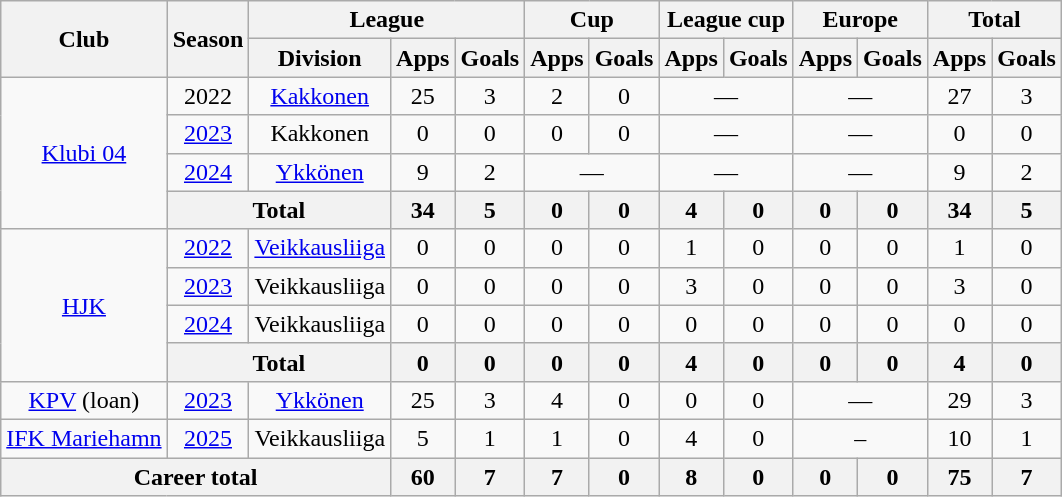<table class="wikitable" style="text-align:center">
<tr>
<th rowspan="2">Club</th>
<th rowspan="2">Season</th>
<th colspan="3">League</th>
<th colspan="2">Cup</th>
<th colspan="2">League cup</th>
<th colspan="2">Europe</th>
<th colspan="2">Total</th>
</tr>
<tr>
<th>Division</th>
<th>Apps</th>
<th>Goals</th>
<th>Apps</th>
<th>Goals</th>
<th>Apps</th>
<th>Goals</th>
<th>Apps</th>
<th>Goals</th>
<th>Apps</th>
<th>Goals</th>
</tr>
<tr>
<td rowspan=4><a href='#'>Klubi 04</a></td>
<td>2022</td>
<td><a href='#'>Kakkonen</a></td>
<td>25</td>
<td>3</td>
<td>2</td>
<td>0</td>
<td colspan="2">—</td>
<td colspan="2">—</td>
<td>27</td>
<td>3</td>
</tr>
<tr>
<td><a href='#'>2023</a></td>
<td>Kakkonen</td>
<td>0</td>
<td>0</td>
<td>0</td>
<td>0</td>
<td colspan="2">—</td>
<td colspan="2">—</td>
<td>0</td>
<td>0</td>
</tr>
<tr>
<td><a href='#'>2024</a></td>
<td><a href='#'>Ykkönen</a></td>
<td>9</td>
<td>2</td>
<td colspan="2">—</td>
<td colspan="2">—</td>
<td colspan="2">—</td>
<td>9</td>
<td>2</td>
</tr>
<tr>
<th colspan="2">Total</th>
<th>34</th>
<th>5</th>
<th>0</th>
<th>0</th>
<th>4</th>
<th>0</th>
<th>0</th>
<th>0</th>
<th>34</th>
<th>5</th>
</tr>
<tr>
<td rowspan="4"><a href='#'>HJK</a></td>
<td><a href='#'>2022</a></td>
<td><a href='#'>Veikkausliiga</a></td>
<td>0</td>
<td>0</td>
<td>0</td>
<td>0</td>
<td>1</td>
<td>0</td>
<td>0</td>
<td>0</td>
<td>1</td>
<td>0</td>
</tr>
<tr>
<td><a href='#'>2023</a></td>
<td>Veikkausliiga</td>
<td>0</td>
<td>0</td>
<td>0</td>
<td>0</td>
<td>3</td>
<td>0</td>
<td>0</td>
<td>0</td>
<td>3</td>
<td>0</td>
</tr>
<tr>
<td><a href='#'>2024</a></td>
<td>Veikkausliiga</td>
<td>0</td>
<td>0</td>
<td>0</td>
<td>0</td>
<td>0</td>
<td>0</td>
<td>0</td>
<td>0</td>
<td>0</td>
<td>0</td>
</tr>
<tr>
<th colspan="2">Total</th>
<th>0</th>
<th>0</th>
<th>0</th>
<th>0</th>
<th>4</th>
<th>0</th>
<th>0</th>
<th>0</th>
<th>4</th>
<th>0</th>
</tr>
<tr>
<td><a href='#'>KPV</a> (loan)</td>
<td><a href='#'>2023</a></td>
<td><a href='#'>Ykkönen</a></td>
<td>25</td>
<td>3</td>
<td>4</td>
<td>0</td>
<td>0</td>
<td>0</td>
<td colspan="2">—</td>
<td>29</td>
<td>3</td>
</tr>
<tr>
<td><a href='#'>IFK Mariehamn</a></td>
<td><a href='#'>2025</a></td>
<td>Veikkausliiga</td>
<td>5</td>
<td>1</td>
<td>1</td>
<td>0</td>
<td>4</td>
<td>0</td>
<td colspan=2>–</td>
<td>10</td>
<td>1</td>
</tr>
<tr>
<th colspan="3">Career total</th>
<th>60</th>
<th>7</th>
<th>7</th>
<th>0</th>
<th>8</th>
<th>0</th>
<th>0</th>
<th>0</th>
<th>75</th>
<th>7</th>
</tr>
</table>
